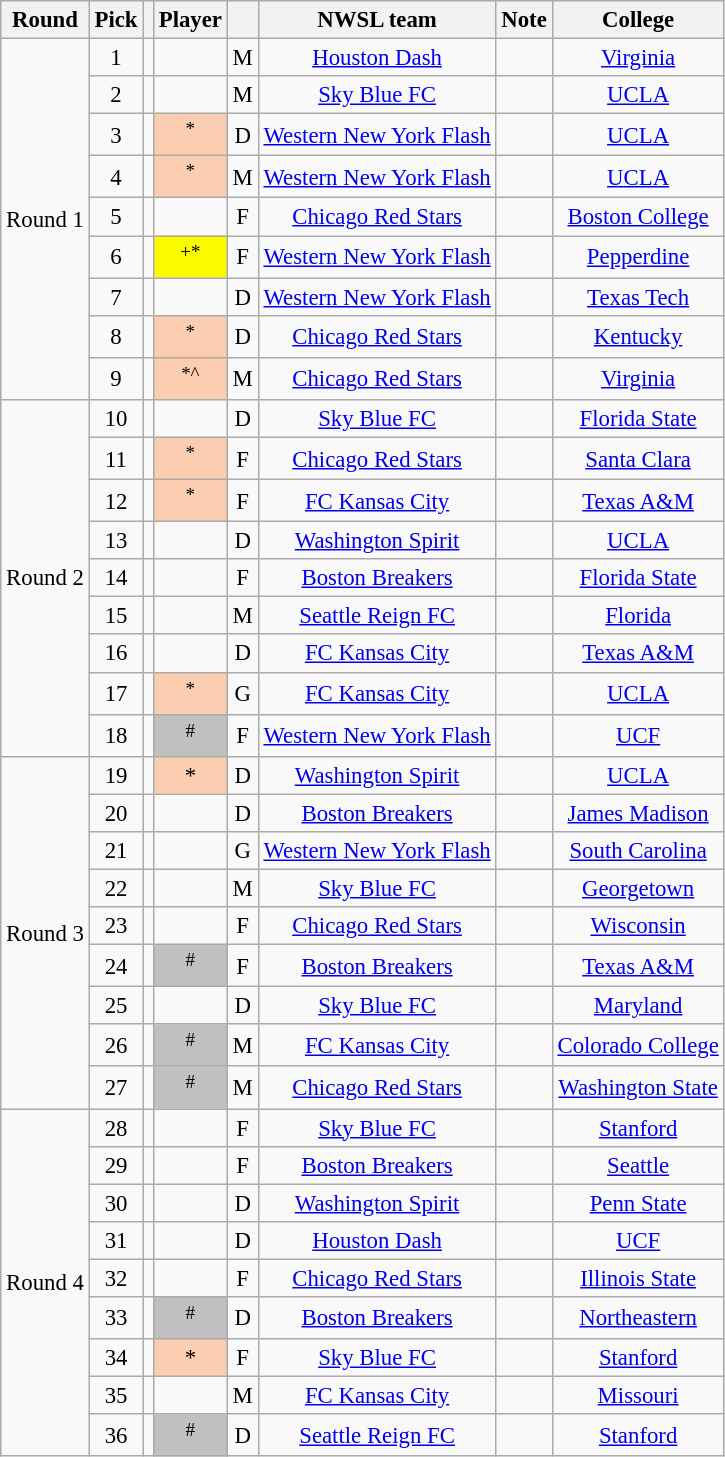<table class="wikitable sortable" style="font-size: 95%;text-align: center;">
<tr>
<th>Round</th>
<th>Pick</th>
<th></th>
<th>Player</th>
<th></th>
<th>NWSL team</th>
<th class=unsortable>Note</th>
<th>College</th>
</tr>
<tr>
<td rowspan="9">Round 1</td>
<td>1</td>
<td></td>
<td></td>
<td>M</td>
<td><a href='#'>Houston Dash</a></td>
<td></td>
<td><a href='#'>Virginia</a></td>
</tr>
<tr>
<td>2</td>
<td></td>
<td></td>
<td>M</td>
<td><a href='#'>Sky Blue FC</a></td>
<td></td>
<td><a href='#'>UCLA</a></td>
</tr>
<tr>
<td>3</td>
<td></td>
<td bgcolor="#FBCEB1"><sup>*</sup></td>
<td>D</td>
<td><a href='#'>Western New York Flash</a></td>
<td></td>
<td><a href='#'>UCLA</a></td>
</tr>
<tr>
<td>4</td>
<td></td>
<td bgcolor="#FBCEB1"><sup>*</sup></td>
<td>M</td>
<td><a href='#'>Western New York Flash</a></td>
<td></td>
<td><a href='#'>UCLA</a></td>
</tr>
<tr>
<td>5</td>
<td></td>
<td></td>
<td>F</td>
<td><a href='#'>Chicago Red Stars</a></td>
<td></td>
<td><a href='#'>Boston College</a></td>
</tr>
<tr>
<td>6</td>
<td></td>
<td bgcolor="#FBFb00"><sup>+*</sup></td>
<td>F</td>
<td><a href='#'>Western New York Flash</a></td>
<td></td>
<td><a href='#'>Pepperdine</a></td>
</tr>
<tr>
<td>7</td>
<td></td>
<td></td>
<td>D</td>
<td><a href='#'>Western New York Flash</a></td>
<td></td>
<td><a href='#'>Texas Tech</a></td>
</tr>
<tr>
<td>8</td>
<td></td>
<td bgcolor="#FBCEB1"><sup>*</sup></td>
<td>D</td>
<td><a href='#'>Chicago Red Stars</a></td>
<td></td>
<td><a href='#'>Kentucky</a></td>
</tr>
<tr>
<td>9</td>
<td></td>
<td bgcolor="#FBCEB1"><sup>*^</sup></td>
<td>M</td>
<td><a href='#'>Chicago Red Stars</a></td>
<td></td>
<td><a href='#'>Virginia</a></td>
</tr>
<tr>
<td rowspan="9">Round 2</td>
<td>10</td>
<td></td>
<td></td>
<td>D</td>
<td><a href='#'>Sky Blue FC</a></td>
<td></td>
<td><a href='#'>Florida State</a></td>
</tr>
<tr>
<td>11</td>
<td></td>
<td bgcolor="#FBCEB1"><sup>*</sup></td>
<td>F</td>
<td><a href='#'>Chicago Red Stars</a></td>
<td></td>
<td><a href='#'>Santa Clara</a></td>
</tr>
<tr>
<td>12</td>
<td></td>
<td bgcolor="#FBCEB1"><sup>*</sup></td>
<td>F</td>
<td><a href='#'>FC Kansas City</a></td>
<td></td>
<td><a href='#'>Texas A&M</a></td>
</tr>
<tr>
<td>13</td>
<td></td>
<td></td>
<td>D</td>
<td><a href='#'>Washington Spirit</a></td>
<td></td>
<td><a href='#'>UCLA</a></td>
</tr>
<tr>
<td>14</td>
<td></td>
<td></td>
<td>F</td>
<td><a href='#'>Boston Breakers</a></td>
<td></td>
<td><a href='#'>Florida State</a></td>
</tr>
<tr>
<td>15</td>
<td></td>
<td></td>
<td>M</td>
<td><a href='#'>Seattle Reign FC</a></td>
<td></td>
<td><a href='#'>Florida</a></td>
</tr>
<tr>
<td>16</td>
<td></td>
<td></td>
<td>D</td>
<td><a href='#'>FC Kansas City</a></td>
<td></td>
<td><a href='#'>Texas A&M</a></td>
</tr>
<tr>
<td>17</td>
<td></td>
<td bgcolor="#FBCEB1"><sup>*</sup></td>
<td>G</td>
<td><a href='#'>FC Kansas City</a></td>
<td></td>
<td><a href='#'>UCLA</a></td>
</tr>
<tr>
<td>18</td>
<td></td>
<td bgcolor="#C0C0C0"><sup>#</sup></td>
<td>F</td>
<td><a href='#'>Western New York Flash</a></td>
<td></td>
<td><a href='#'>UCF</a></td>
</tr>
<tr>
<td rowspan="9">Round 3</td>
<td>19</td>
<td></td>
<td bgcolor="#FBCEB1"> *</td>
<td>D</td>
<td><a href='#'>Washington Spirit</a></td>
<td></td>
<td><a href='#'>UCLA</a></td>
</tr>
<tr>
<td>20</td>
<td></td>
<td></td>
<td>D</td>
<td><a href='#'>Boston Breakers</a></td>
<td></td>
<td><a href='#'>James Madison</a></td>
</tr>
<tr>
<td>21</td>
<td></td>
<td></td>
<td>G</td>
<td><a href='#'>Western New York Flash</a></td>
<td></td>
<td><a href='#'>South Carolina</a></td>
</tr>
<tr>
<td>22</td>
<td></td>
<td></td>
<td>M</td>
<td><a href='#'>Sky Blue FC</a></td>
<td></td>
<td><a href='#'>Georgetown</a></td>
</tr>
<tr>
<td>23</td>
<td></td>
<td></td>
<td>F</td>
<td><a href='#'>Chicago Red Stars</a></td>
<td></td>
<td><a href='#'>Wisconsin</a></td>
</tr>
<tr>
<td>24</td>
<td></td>
<td bgcolor="#C0C0C0"><sup>#</sup></td>
<td>F</td>
<td><a href='#'>Boston Breakers</a></td>
<td></td>
<td><a href='#'>Texas A&M</a></td>
</tr>
<tr>
<td>25</td>
<td></td>
<td></td>
<td>D</td>
<td><a href='#'>Sky Blue FC</a></td>
<td></td>
<td><a href='#'>Maryland</a></td>
</tr>
<tr>
<td>26</td>
<td></td>
<td bgcolor="#C0C0C0"><sup>#</sup></td>
<td>M</td>
<td><a href='#'>FC Kansas City</a></td>
<td></td>
<td><a href='#'>Colorado College</a></td>
</tr>
<tr>
<td>27</td>
<td></td>
<td bgcolor="#C0C0C0"><sup>#</sup></td>
<td>M</td>
<td><a href='#'>Chicago Red Stars</a></td>
<td></td>
<td><a href='#'>Washington State</a></td>
</tr>
<tr>
<td rowspan="9">Round 4</td>
<td>28</td>
<td></td>
<td></td>
<td>F</td>
<td><a href='#'>Sky Blue FC</a></td>
<td></td>
<td><a href='#'>Stanford</a></td>
</tr>
<tr>
<td>29</td>
<td></td>
<td></td>
<td>F</td>
<td><a href='#'>Boston Breakers</a></td>
<td></td>
<td><a href='#'>Seattle</a></td>
</tr>
<tr>
<td>30</td>
<td></td>
<td></td>
<td>D</td>
<td><a href='#'>Washington Spirit</a></td>
<td></td>
<td><a href='#'>Penn State</a></td>
</tr>
<tr>
<td>31</td>
<td></td>
<td></td>
<td>D</td>
<td><a href='#'>Houston Dash</a></td>
<td></td>
<td><a href='#'>UCF</a></td>
</tr>
<tr>
<td>32</td>
<td></td>
<td></td>
<td>F</td>
<td><a href='#'>Chicago Red Stars</a></td>
<td></td>
<td><a href='#'>Illinois State</a></td>
</tr>
<tr>
<td>33</td>
<td></td>
<td bgcolor="#C0C0C0"><sup>#</sup></td>
<td>D</td>
<td><a href='#'>Boston Breakers</a></td>
<td></td>
<td><a href='#'>Northeastern</a></td>
</tr>
<tr>
<td>34</td>
<td></td>
<td bgcolor="#FBCEB1">*</td>
<td>F</td>
<td><a href='#'>Sky Blue FC</a></td>
<td></td>
<td><a href='#'>Stanford</a></td>
</tr>
<tr>
<td>35</td>
<td></td>
<td></td>
<td>M</td>
<td><a href='#'>FC Kansas City</a></td>
<td></td>
<td><a href='#'>Missouri</a></td>
</tr>
<tr>
<td>36</td>
<td></td>
<td bgcolor="#C0C0C0"><sup>#</sup></td>
<td>D</td>
<td><a href='#'>Seattle Reign FC</a></td>
<td></td>
<td><a href='#'>Stanford</a></td>
</tr>
</table>
